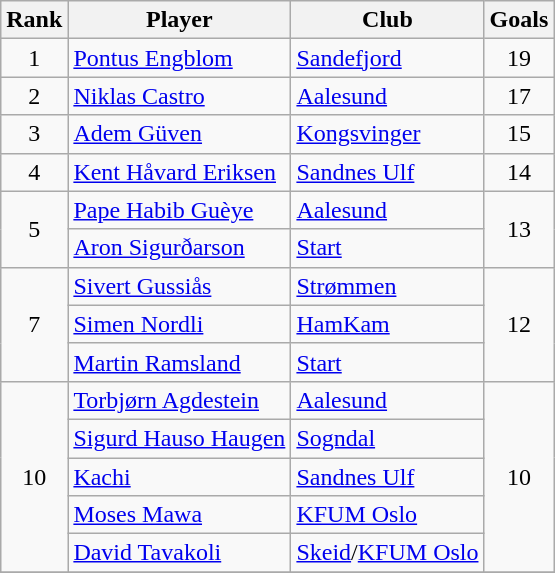<table class="wikitable" style="text-align:center">
<tr>
<th>Rank</th>
<th>Player</th>
<th>Club</th>
<th>Goals</th>
</tr>
<tr>
<td rowspan="1">1</td>
<td align="left"> <a href='#'>Pontus Engblom</a></td>
<td align="left"><a href='#'>Sandefjord</a></td>
<td rowspan="1">19</td>
</tr>
<tr>
<td rowspan="1">2</td>
<td align="left"> <a href='#'>Niklas Castro</a></td>
<td align="left"><a href='#'>Aalesund</a></td>
<td rowspan="1">17</td>
</tr>
<tr>
<td rowspan="1">3</td>
<td align="left"> <a href='#'>Adem Güven</a></td>
<td align="left"><a href='#'>Kongsvinger</a></td>
<td rowspan="1">15</td>
</tr>
<tr>
<td rowspan="1">4</td>
<td align="left"> <a href='#'>Kent Håvard Eriksen</a></td>
<td align="left"><a href='#'>Sandnes Ulf</a></td>
<td rowspan="1">14</td>
</tr>
<tr>
<td rowspan="2">5</td>
<td align="left"> <a href='#'>Pape Habib Guèye</a></td>
<td align="left"><a href='#'>Aalesund</a></td>
<td rowspan="2">13</td>
</tr>
<tr>
<td align="left"> <a href='#'>Aron Sigurðarson</a></td>
<td align="left"><a href='#'>Start</a></td>
</tr>
<tr>
<td rowspan="3">7</td>
<td align="left"> <a href='#'>Sivert Gussiås</a></td>
<td align="left"><a href='#'>Strømmen</a></td>
<td rowspan="3">12</td>
</tr>
<tr>
<td align="left"> <a href='#'>Simen Nordli</a></td>
<td align="left"><a href='#'>HamKam</a></td>
</tr>
<tr>
<td align="left"> <a href='#'>Martin Ramsland</a></td>
<td align="left"><a href='#'>Start</a></td>
</tr>
<tr>
<td rowspan="5">10</td>
<td align="left"> <a href='#'>Torbjørn Agdestein</a></td>
<td align="left"><a href='#'>Aalesund</a></td>
<td rowspan="5">10</td>
</tr>
<tr>
<td align="left"> <a href='#'>Sigurd Hauso Haugen</a></td>
<td align="left"><a href='#'>Sogndal</a></td>
</tr>
<tr>
<td align="left"> <a href='#'>Kachi</a></td>
<td align="left"><a href='#'>Sandnes Ulf</a></td>
</tr>
<tr>
<td align="left"> <a href='#'>Moses Mawa</a></td>
<td align="left"><a href='#'>KFUM Oslo</a></td>
</tr>
<tr>
<td align="left"> <a href='#'>David Tavakoli</a></td>
<td align="left"><a href='#'>Skeid</a>/<a href='#'>KFUM Oslo</a></td>
</tr>
<tr>
</tr>
</table>
